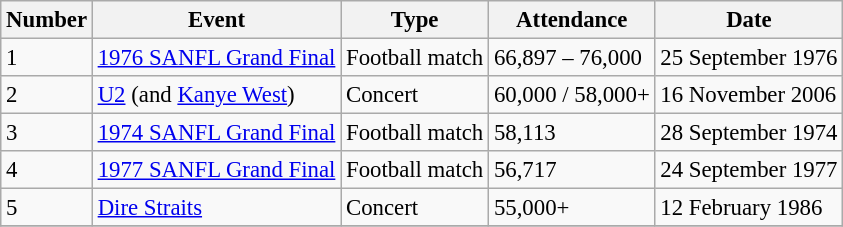<table class="wikitable" style="font-size: 95%;">
<tr>
<th>Number</th>
<th>Event</th>
<th>Type</th>
<th>Attendance</th>
<th>Date</th>
</tr>
<tr>
<td>1</td>
<td><a href='#'>1976 SANFL Grand Final</a></td>
<td>Football match</td>
<td>66,897 – 76,000</td>
<td>25 September 1976</td>
</tr>
<tr>
<td>2</td>
<td><a href='#'>U2</a> (and <a href='#'>Kanye West</a>)</td>
<td>Concert</td>
<td>60,000 / 58,000+</td>
<td>16 November 2006</td>
</tr>
<tr>
<td>3</td>
<td><a href='#'>1974 SANFL Grand Final</a></td>
<td>Football match</td>
<td>58,113</td>
<td>28 September 1974</td>
</tr>
<tr>
<td>4</td>
<td><a href='#'>1977 SANFL Grand Final</a></td>
<td>Football match</td>
<td>56,717</td>
<td>24 September 1977</td>
</tr>
<tr>
<td>5</td>
<td><a href='#'>Dire Straits</a></td>
<td>Concert</td>
<td>55,000+</td>
<td>12 February 1986 </td>
</tr>
<tr>
</tr>
</table>
